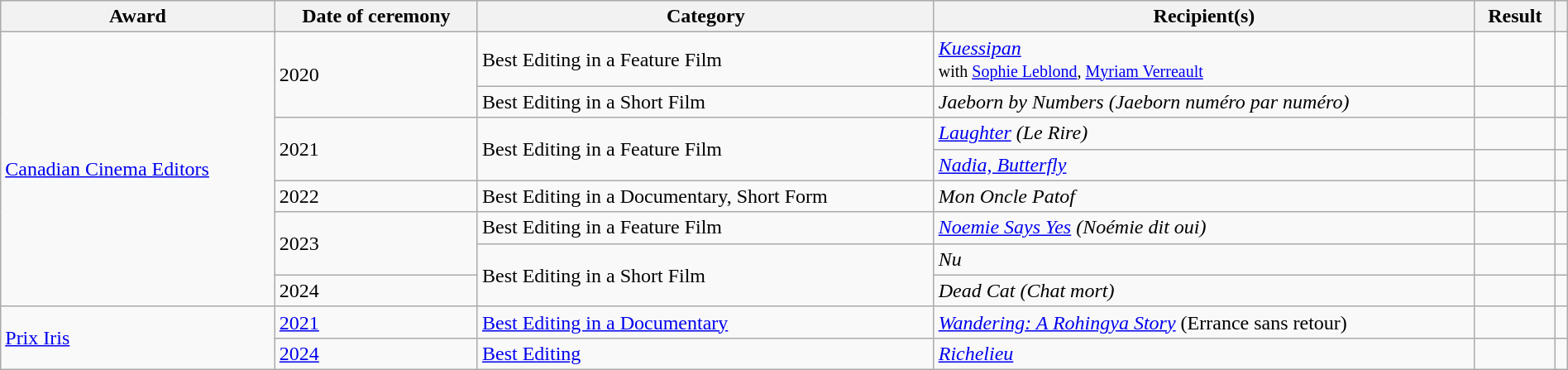<table class="wikitable sortable plainrowheaders" style="width: 100%;">
<tr>
<th scope="col">Award</th>
<th scope="col">Date of ceremony</th>
<th scope="col">Category</th>
<th scope="col">Recipient(s)</th>
<th scope="col">Result</th>
<th scope="col" class="unsortable"></th>
</tr>
<tr>
<td rowspan=8><a href='#'>Canadian Cinema Editors</a></td>
<td rowspan=2>2020</td>
<td>Best Editing in a Feature Film</td>
<td><em><a href='#'>Kuessipan</a></em><br><small>with <a href='#'>Sophie Leblond</a>, <a href='#'>Myriam Verreault</a></small></td>
<td></td>
<td></td>
</tr>
<tr>
<td>Best Editing in a Short Film</td>
<td><em>Jaeborn by Numbers (Jaeborn numéro par numéro)</em></td>
<td></td>
<td></td>
</tr>
<tr>
<td rowspan=2>2021</td>
<td rowspan=2>Best Editing in a Feature Film</td>
<td><em><a href='#'>Laughter</a> (Le Rire)</em></td>
<td></td>
<td></td>
</tr>
<tr>
<td><em><a href='#'>Nadia, Butterfly</a></em></td>
<td></td>
<td></td>
</tr>
<tr>
<td>2022</td>
<td>Best Editing in a Documentary, Short Form</td>
<td><em>Mon Oncle Patof</em></td>
<td></td>
<td></td>
</tr>
<tr>
<td rowspan=2>2023</td>
<td>Best Editing in a Feature Film</td>
<td><em><a href='#'>Noemie Says Yes</a> (Noémie dit oui)</em></td>
<td></td>
<td></td>
</tr>
<tr>
<td rowspan=2>Best Editing in a Short Film</td>
<td><em>Nu</em></td>
<td></td>
</tr>
<tr>
<td>2024</td>
<td><em>Dead Cat (Chat mort)</em></td>
<td></td>
<td></td>
</tr>
<tr>
<td rowspan=2><a href='#'>Prix Iris</a></td>
<td><a href='#'>2021</a></td>
<td><a href='#'>Best Editing in a Documentary</a></td>
<td><em><a href='#'>Wandering: A Rohingya Story</a></em> (Errance sans retour)</td>
<td></td>
<td></td>
</tr>
<tr>
<td><a href='#'>2024</a></td>
<td><a href='#'>Best Editing</a></td>
<td><em><a href='#'>Richelieu</a></em></td>
<td></td>
<td></td>
</tr>
</table>
